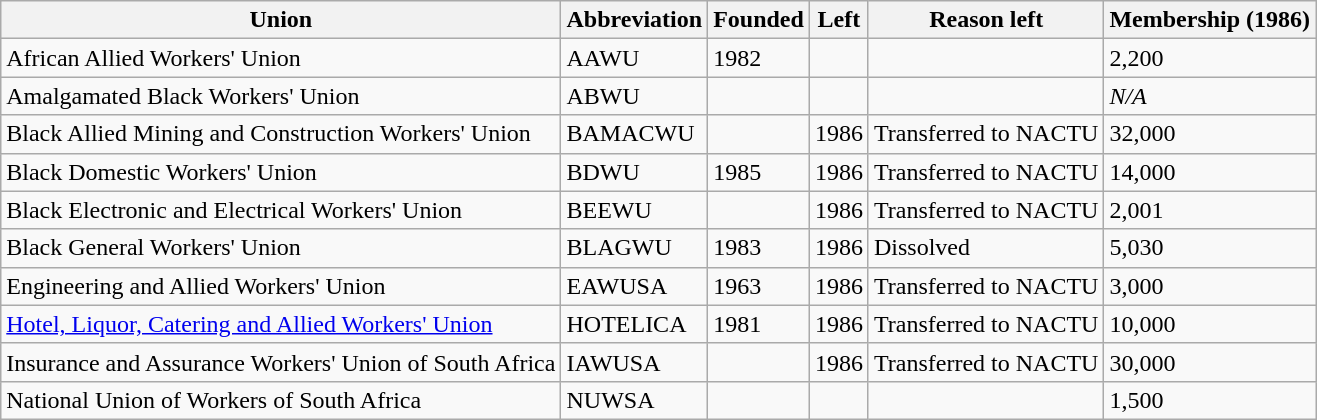<table class="wikitable sortable">
<tr>
<th>Union</th>
<th>Abbreviation</th>
<th>Founded</th>
<th>Left</th>
<th>Reason left</th>
<th>Membership (1986)</th>
</tr>
<tr>
<td>African Allied Workers' Union</td>
<td>AAWU</td>
<td>1982</td>
<td></td>
<td></td>
<td>2,200</td>
</tr>
<tr>
<td>Amalgamated Black Workers' Union</td>
<td>ABWU</td>
<td></td>
<td></td>
<td></td>
<td><em>N/A</em></td>
</tr>
<tr>
<td>Black Allied Mining and Construction Workers' Union</td>
<td>BAMACWU</td>
<td></td>
<td>1986</td>
<td>Transferred to NACTU</td>
<td>32,000</td>
</tr>
<tr>
<td>Black Domestic Workers' Union</td>
<td>BDWU</td>
<td>1985</td>
<td>1986</td>
<td>Transferred to NACTU</td>
<td>14,000</td>
</tr>
<tr>
<td>Black Electronic and Electrical Workers' Union</td>
<td>BEEWU</td>
<td></td>
<td>1986</td>
<td>Transferred to NACTU</td>
<td>2,001</td>
</tr>
<tr>
<td>Black General Workers' Union</td>
<td>BLAGWU</td>
<td>1983</td>
<td>1986</td>
<td>Dissolved</td>
<td>5,030</td>
</tr>
<tr>
<td>Engineering and Allied Workers' Union</td>
<td>EAWUSA</td>
<td>1963</td>
<td>1986</td>
<td>Transferred to NACTU</td>
<td>3,000</td>
</tr>
<tr>
<td><a href='#'>Hotel, Liquor, Catering and Allied Workers' Union</a></td>
<td>HOTELICA</td>
<td>1981</td>
<td>1986</td>
<td>Transferred to NACTU</td>
<td>10,000</td>
</tr>
<tr>
<td>Insurance and Assurance Workers' Union of South Africa</td>
<td>IAWUSA</td>
<td></td>
<td>1986</td>
<td>Transferred to NACTU</td>
<td>30,000</td>
</tr>
<tr>
<td>National Union of Workers of South Africa</td>
<td>NUWSA</td>
<td></td>
<td></td>
<td></td>
<td>1,500</td>
</tr>
</table>
